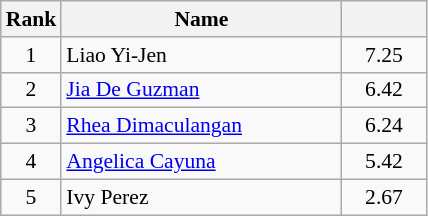<table class="wikitable" style="font-size:90%">
<tr>
<th width=30>Rank</th>
<th width=180>Name</th>
<th width=50></th>
</tr>
<tr>
<td align=center>1</td>
<td>Liao Yi-Jen</td>
<td align=center>7.25</td>
</tr>
<tr>
<td align=center>2</td>
<td><a href='#'>Jia De Guzman</a></td>
<td align=center>6.42</td>
</tr>
<tr>
<td align=center>3</td>
<td><a href='#'>Rhea Dimaculangan</a></td>
<td align=center>6.24</td>
</tr>
<tr>
<td align=center>4</td>
<td><a href='#'>Angelica Cayuna</a></td>
<td align=center>5.42</td>
</tr>
<tr>
<td align=center>5</td>
<td>Ivy Perez</td>
<td align=center>2.67</td>
</tr>
</table>
